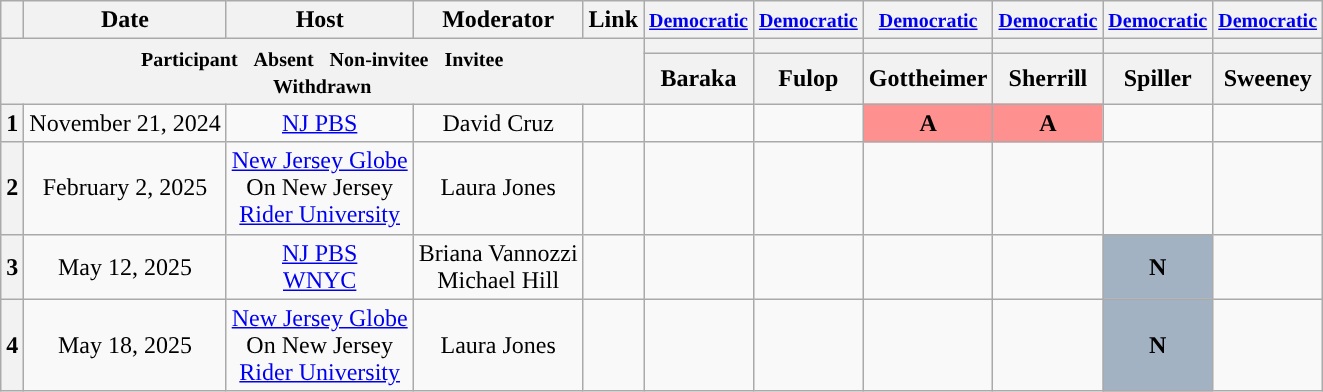<table class="wikitable" style="text-align:center;">
<tr>
<th scope="col"></th>
<th scope="col">Date</th>
<th scope="col">Host</th>
<th scope="col">Moderator</th>
<th scope="col">Link</th>
<th scope="col"><small><a href='#'>Democratic</a></small></th>
<th scope="col"><small><a href='#'>Democratic</a></small></th>
<th scope="col"><small><a href='#'>Democratic</a></small></th>
<th scope="col"><small><a href='#'>Democratic</a></small></th>
<th scope="col"><small><a href='#'>Democratic</a></small></th>
<th scope="col"><small><a href='#'>Democratic</a></small></th>
</tr>
<tr>
<th colspan="5" rowspan="2"> <small>Participant  </small> <small>Absent  </small> <small>Non-invitee  </small> <small>Invitee<br> Withdrawn</small></th>
<th scope="col" style="background:"></th>
<th scope="col" style="background:"></th>
<th scope="col" style="background:"></th>
<th scope="col" style="background:"></th>
<th scope="col" style="background:"></th>
<th scope="col" style="background:"></th>
</tr>
<tr>
<th scope="col">Baraka</th>
<th scope="col">Fulop</th>
<th scope="col">Gottheimer</th>
<th scope="col">Sherrill</th>
<th scope="col">Spiller</th>
<th scope="col">Sweeney</th>
</tr>
<tr>
<th>1</th>
<td style="white-space:nowrap;">November 21, 2024</td>
<td style="white-space:nowrap;"><a href='#'>NJ PBS</a></td>
<td style="white-space:nowrap;">David Cruz</td>
<td style="white-space:nowrap;"></td>
<td></td>
<td></td>
<td style="background:#ff9090; color:black; text-align:center;"><strong>A</strong></td>
<td style="background:#ff9090; color:black; text-align:center;"><strong>A</strong></td>
<td></td>
<td></td>
</tr>
<tr>
<th>2</th>
<td style="white-space:nowrap;">February 2, 2025</td>
<td style="white-space:nowrap;"><a href='#'>New Jersey Globe</a><br>On New Jersey<br><a href='#'>Rider University</a></td>
<td style="white-space:nowrap;">Laura Jones</td>
<td style="white-space:nowrap;"></td>
<td></td>
<td></td>
<td></td>
<td></td>
<td></td>
<td></td>
</tr>
<tr>
<th>3</th>
<td>May 12, 2025</td>
<td><a href='#'>NJ PBS</a><br><a href='#'>WNYC</a></td>
<td>Briana Vannozzi<br>Michael Hill</td>
<td style="white-space:nowrap;"></td>
<td></td>
<td></td>
<td></td>
<td></td>
<td style="background:#A2B2C2; color:black; text-align:center;"><strong>N</strong></td>
<td></td>
</tr>
<tr>
<th>4</th>
<td>May 18, 2025</td>
<td><a href='#'>New Jersey Globe</a><br>On New Jersey<br><a href='#'>Rider University</a></td>
<td>Laura Jones</td>
<td style="white-space:nowrap;"></td>
<td></td>
<td></td>
<td></td>
<td></td>
<td style="background:#A2B2C2; color:black; text-align:center;"><strong>N</strong></td>
<td></td>
</tr>
</table>
